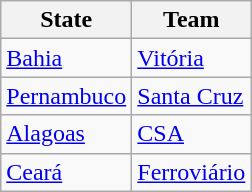<table class="wikitable sortable">
<tr>
<th>State</th>
<th>Team</th>
</tr>
<tr>
<td> <a href='#'>Bahia</a></td>
<td><a href='#'>Vitória</a></td>
</tr>
<tr>
<td> <a href='#'>Pernambuco</a></td>
<td><a href='#'>Santa Cruz</a></td>
</tr>
<tr>
<td> <a href='#'>Alagoas</a></td>
<td><a href='#'>CSA</a></td>
</tr>
<tr>
<td> <a href='#'>Ceará</a></td>
<td><a href='#'>Ferroviário</a></td>
</tr>
</table>
